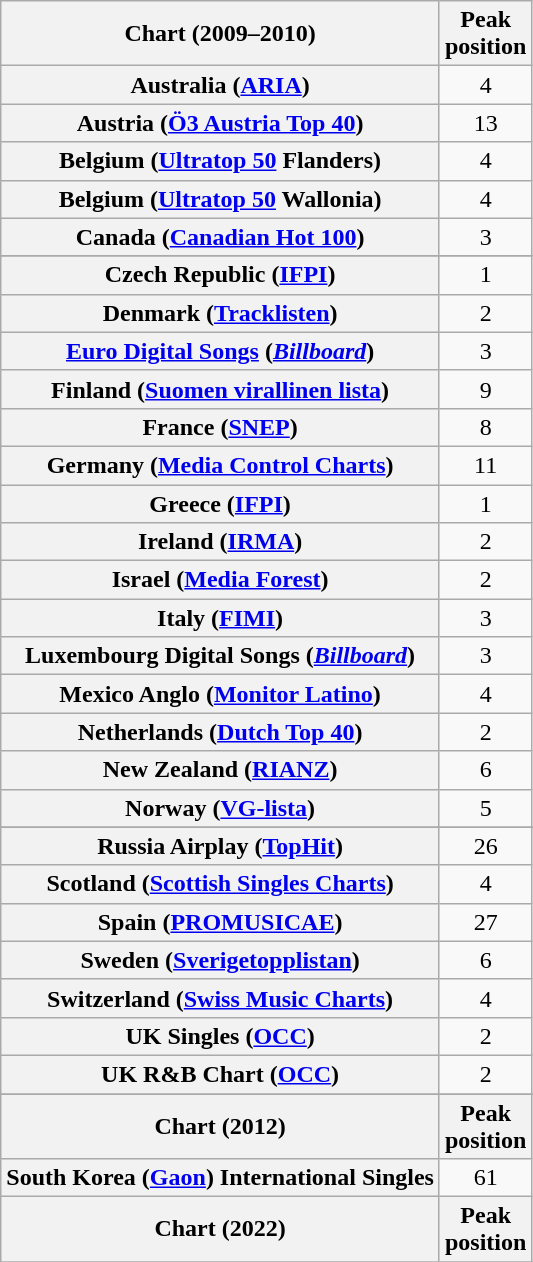<table class="wikitable plainrowheaders sortable">
<tr>
<th scope="col">Chart (2009–2010)</th>
<th scope="col">Peak <br> position</th>
</tr>
<tr>
<th scope="row">Australia (<a href='#'>ARIA</a>)</th>
<td style="text-align:center;">4</td>
</tr>
<tr>
<th scope="row">Austria (<a href='#'>Ö3 Austria Top 40</a>)</th>
<td style="text-align:center;">13</td>
</tr>
<tr>
<th scope="row">Belgium (<a href='#'>Ultratop 50</a> Flanders)</th>
<td style="text-align:center;">4</td>
</tr>
<tr>
<th scope="row">Belgium (<a href='#'>Ultratop 50</a> Wallonia)</th>
<td style="text-align:center;">4</td>
</tr>
<tr>
<th scope="row">Canada (<a href='#'>Canadian Hot 100</a>)</th>
<td style="text-align:center;">3</td>
</tr>
<tr>
</tr>
<tr>
</tr>
<tr>
</tr>
<tr>
<th scope="row">Czech Republic (<a href='#'>IFPI</a>)</th>
<td style="text-align:center;">1</td>
</tr>
<tr>
<th scope="row">Denmark (<a href='#'>Tracklisten</a>)</th>
<td style="text-align:center;">2</td>
</tr>
<tr>
<th scope="row"><a href='#'>Euro Digital Songs</a> (<em><a href='#'>Billboard</a></em>)</th>
<td style="text-align:center;">3</td>
</tr>
<tr>
<th scope="row">Finland (<a href='#'>Suomen virallinen lista</a>)</th>
<td style="text-align:center;">9</td>
</tr>
<tr>
<th scope="row">France (<a href='#'>SNEP</a>)</th>
<td style="text-align:center;">8</td>
</tr>
<tr>
<th scope="row">Germany (<a href='#'>Media Control Charts</a>)</th>
<td style="text-align:center;">11</td>
</tr>
<tr>
<th scope="row">Greece (<a href='#'>IFPI</a>)</th>
<td style="text-align:center;">1</td>
</tr>
<tr>
<th scope="row">Ireland (<a href='#'>IRMA</a>)</th>
<td style="text-align:center;">2</td>
</tr>
<tr>
<th scope="row">Israel (<a href='#'>Media Forest</a>)</th>
<td style="text-align:center;">2</td>
</tr>
<tr>
<th scope="row">Italy (<a href='#'>FIMI</a>)</th>
<td style="text-align:center;">3</td>
</tr>
<tr>
<th scope="row">Luxembourg Digital Songs (<em><a href='#'>Billboard</a></em>)</th>
<td style="text-align:center;">3</td>
</tr>
<tr>
<th scope="row">Mexico Anglo (<a href='#'>Monitor Latino</a>)</th>
<td style="text-align:center;">4</td>
</tr>
<tr>
<th scope="row">Netherlands (<a href='#'>Dutch Top 40</a>)</th>
<td style="text-align:center;">2</td>
</tr>
<tr>
<th scope="row">New Zealand (<a href='#'>RIANZ</a>)</th>
<td style="text-align:center;">6</td>
</tr>
<tr>
<th scope="row">Norway (<a href='#'>VG-lista</a>)</th>
<td style="text-align:center;">5</td>
</tr>
<tr>
</tr>
<tr>
<th scope="row">Russia Airplay (<a href='#'>TopHit</a>)</th>
<td style="text-align:center;">26</td>
</tr>
<tr>
<th scope="row">Scotland (<a href='#'>Scottish Singles Charts</a>)</th>
<td style="text-align:center;">4</td>
</tr>
<tr>
<th scope="row">Spain (<a href='#'>PROMUSICAE</a>)</th>
<td style="text-align:center;">27</td>
</tr>
<tr>
<th scope="row">Sweden (<a href='#'>Sverigetopplistan</a>)</th>
<td style="text-align:center;">6</td>
</tr>
<tr>
<th scope="row">Switzerland (<a href='#'>Swiss Music Charts</a>)</th>
<td style="text-align:center;">4</td>
</tr>
<tr>
<th scope="row">UK Singles (<a href='#'>OCC</a>)</th>
<td style="text-align:center;">2</td>
</tr>
<tr>
<th scope="row">UK R&B Chart (<a href='#'>OCC</a>)</th>
<td style="text-align:center;">2</td>
</tr>
<tr>
</tr>
<tr>
</tr>
<tr>
</tr>
<tr>
</tr>
<tr>
</tr>
<tr>
</tr>
<tr>
</tr>
<tr>
</tr>
<tr>
<th scope="col">Chart (2012)</th>
<th scope="col">Peak <br> position</th>
</tr>
<tr>
<th scope="row">South Korea (<a href='#'>Gaon</a>) International Singles</th>
<td style="text-align:center;">61</td>
</tr>
<tr>
<th scope="col">Chart (2022)</th>
<th scope="col">Peak <br> position</th>
</tr>
<tr>
</tr>
</table>
